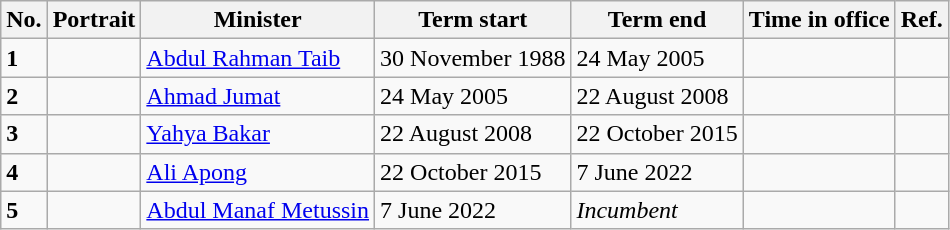<table class="wikitable">
<tr>
<th>No.</th>
<th>Portrait</th>
<th>Minister</th>
<th>Term start</th>
<th>Term end</th>
<th>Time in office</th>
<th>Ref.</th>
</tr>
<tr>
<td><strong>1</strong></td>
<td></td>
<td><a href='#'>Abdul Rahman Taib</a></td>
<td>30 November 1988</td>
<td>24 May 2005</td>
<td></td>
<td></td>
</tr>
<tr>
<td><strong>2</strong></td>
<td></td>
<td><a href='#'>Ahmad Jumat</a></td>
<td>24 May 2005</td>
<td>22 August 2008</td>
<td></td>
<td></td>
</tr>
<tr>
<td><strong>3</strong></td>
<td></td>
<td><a href='#'>Yahya Bakar</a></td>
<td>22 August 2008</td>
<td>22 October 2015</td>
<td></td>
<td></td>
</tr>
<tr>
<td><strong>4</strong></td>
<td></td>
<td><a href='#'>Ali Apong</a></td>
<td>22 October 2015</td>
<td>7 June 2022</td>
<td></td>
<td></td>
</tr>
<tr>
<td><strong>5</strong></td>
<td></td>
<td><a href='#'>Abdul Manaf Metussin</a></td>
<td>7 June 2022</td>
<td><em>Incumbent</em></td>
<td></td>
<td></td>
</tr>
</table>
